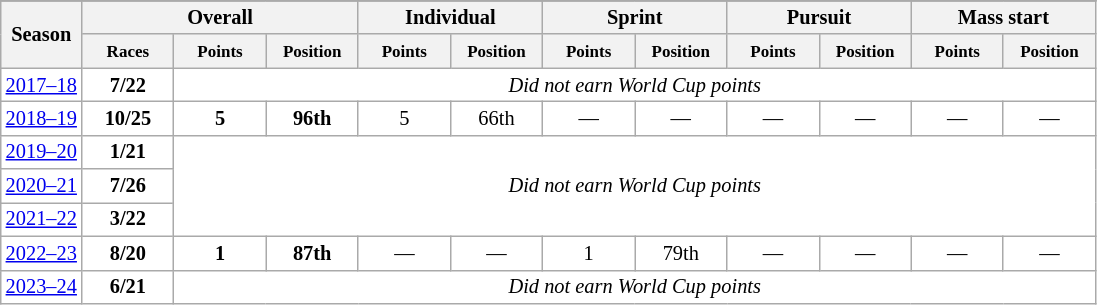<table class="wikitable" style="font-size:85%; text-align:center; border:grey solid 1px; border-collapse:collapse; background:#ffffff;">
<tr class="hintergrundfarbe5">
</tr>
<tr style="background:#efefef;">
<th colspan="1" rowspan="2" color:white; width:115px;">Season</th>
<th colspan="3" color:white; width:115px;">Overall</th>
<th colspan="2" color:white; width:115px;">Individual</th>
<th colspan="2" color:white; width:115px;">Sprint</th>
<th colspan="2" color:white; width:115px;">Pursuit</th>
<th colspan="2" color:white; width:115px;">Mass start</th>
</tr>
<tr>
<th style="width:55px;"><small>Races</small></th>
<th style="width:55px;"><small>Points</small></th>
<th style="width:55px;"><small>Position</small></th>
<th style="width:55px;"><small>Points</small></th>
<th style="width:55px;"><small>Position</small></th>
<th style="width:55px;"><small>Points</small></th>
<th style="width:55px;"><small>Position</small></th>
<th style="width:55px;"><small>Points</small></th>
<th style="width:55px;"><small>Position</small></th>
<th style="width:55px;"><small>Points</small></th>
<th style="width:55px;"><small>Position</small></th>
</tr>
<tr>
<td><a href='#'>2017–18</a></td>
<td><strong>7/22</strong></td>
<td colspan=10 rowspan=1 align=center><em>Did not earn World Cup points</em></td>
</tr>
<tr>
<td><a href='#'>2018–19</a></td>
<td><strong>10/25</strong></td>
<td><strong>5</strong></td>
<td><strong>96th</strong></td>
<td>5</td>
<td>66th</td>
<td>—</td>
<td>—</td>
<td>—</td>
<td>—</td>
<td>—</td>
<td>—</td>
</tr>
<tr>
<td><a href='#'>2019–20</a></td>
<td><strong>1/21</strong></td>
<td colspan=10 rowspan=3 align=center><em>Did not earn World Cup points</em></td>
</tr>
<tr>
<td><a href='#'>2020–21</a></td>
<td><strong>7/26</strong></td>
</tr>
<tr>
<td><a href='#'>2021–22</a></td>
<td><strong>3/22</strong></td>
</tr>
<tr>
<td><a href='#'>2022–23</a></td>
<td><strong>8/20</strong></td>
<td><strong>1</strong></td>
<td><strong>87th</strong></td>
<td>—</td>
<td>—</td>
<td>1</td>
<td>79th</td>
<td>—</td>
<td>—</td>
<td>—</td>
<td>—</td>
</tr>
<tr>
<td><a href='#'>2023–24</a></td>
<td><strong>6/21</strong></td>
<td colspan=10 rowspan=1 align=center><em>Did not earn World Cup points</em></td>
</tr>
</table>
